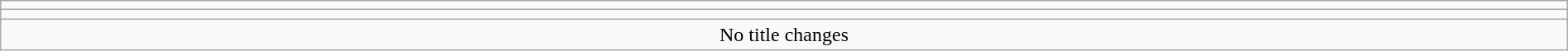<table class="wikitable" style="text-align:center; width:100%;">
<tr>
<td colspan=5></td>
</tr>
<tr>
<td colspan=5><strong></strong></td>
</tr>
<tr>
<td colspan="5">No title changes</td>
</tr>
</table>
